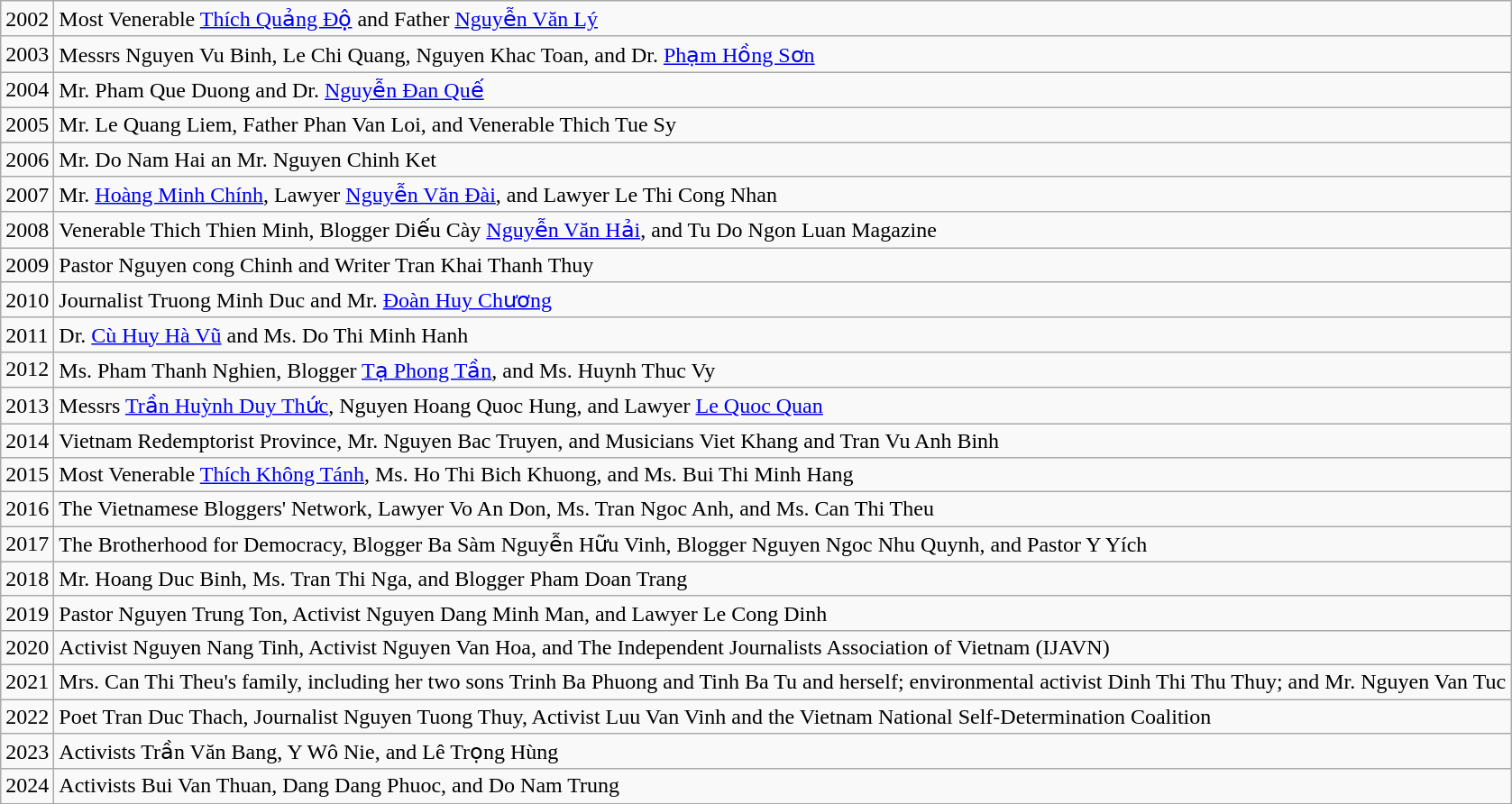<table class="wikitable">
<tr>
<td>2002</td>
<td>Most Venerable <a href='#'>Thích Quảng Độ</a> and Father <a href='#'>Nguyễn Văn Lý</a></td>
</tr>
<tr>
<td>2003</td>
<td>Messrs Nguyen Vu Binh, Le Chi Quang, Nguyen Khac Toan, and Dr. <a href='#'>Phạm Hồng Sơn</a></td>
</tr>
<tr>
<td>2004</td>
<td>Mr. Pham Que Duong and Dr. <a href='#'>Nguyễn Đan Quế</a></td>
</tr>
<tr>
<td>2005</td>
<td>Mr. Le Quang Liem, Father Phan Van Loi, and Venerable Thich Tue Sy</td>
</tr>
<tr>
<td>2006</td>
<td>Mr. Do Nam Hai an Mr. Nguyen Chinh Ket</td>
</tr>
<tr>
<td>2007</td>
<td>Mr. <a href='#'>Hoàng Minh Chính</a>, Lawyer <a href='#'>Nguyễn Văn Đài</a>, and Lawyer Le Thi Cong Nhan</td>
</tr>
<tr>
<td>2008</td>
<td>Venerable Thich Thien Minh, Blogger Diếu Cày <a href='#'>Nguyễn Văn Hải</a>, and Tu Do Ngon Luan Magazine</td>
</tr>
<tr>
<td>2009</td>
<td>Pastor Nguyen cong Chinh and Writer Tran Khai Thanh Thuy</td>
</tr>
<tr>
<td>2010</td>
<td>Journalist Truong Minh Duc and Mr. <a href='#'>Đoàn Huy Chương</a></td>
</tr>
<tr>
<td>2011</td>
<td>Dr. <a href='#'>Cù Huy Hà Vũ</a> and Ms. Do Thi Minh Hanh</td>
</tr>
<tr>
<td>2012</td>
<td>Ms. Pham Thanh Nghien, Blogger <a href='#'>Tạ Phong Tần</a>, and Ms. Huynh Thuc Vy</td>
</tr>
<tr>
<td>2013</td>
<td>Messrs <a href='#'>Trần Huỳnh Duy Thức</a>, Nguyen Hoang Quoc Hung, and Lawyer <a href='#'>Le Quoc Quan</a></td>
</tr>
<tr>
<td>2014</td>
<td>Vietnam Redemptorist Province, Mr. Nguyen Bac Truyen, and Musicians Viet Khang and Tran Vu Anh Binh</td>
</tr>
<tr>
<td>2015</td>
<td>Most Venerable <a href='#'>Thích Không Tánh</a>, Ms. Ho Thi Bich Khuong, and Ms. Bui Thi Minh Hang</td>
</tr>
<tr>
<td>2016</td>
<td>The Vietnamese Bloggers' Network, Lawyer Vo An Don, Ms. Tran Ngoc Anh, and Ms. Can Thi Theu</td>
</tr>
<tr>
<td>2017</td>
<td>The Brotherhood for Democracy, Blogger Ba Sàm Nguyễn Hữu Vinh, Blogger Nguyen Ngoc Nhu Quynh, and Pastor Y Yích</td>
</tr>
<tr>
<td>2018</td>
<td>Mr. Hoang Duc Binh, Ms. Tran Thi Nga, and Blogger Pham Doan Trang</td>
</tr>
<tr>
<td>2019</td>
<td>Pastor Nguyen Trung Ton, Activist Nguyen Dang Minh Man, and Lawyer Le Cong Dinh</td>
</tr>
<tr>
<td>2020</td>
<td>Activist Nguyen Nang Tinh, Activist Nguyen Van Hoa, and The Independent Journalists Association of Vietnam (IJAVN)</td>
</tr>
<tr>
<td>2021</td>
<td>Mrs. Can Thi Theu's family, including her two sons Trinh Ba Phuong and Tinh Ba Tu and herself; environmental activist Dinh Thi Thu Thuy; and Mr. Nguyen Van Tuc</td>
</tr>
<tr>
<td>2022</td>
<td>Poet Tran Duc Thach, Journalist Nguyen Tuong Thuy, Activist Luu Van Vinh and the Vietnam National Self-Determination Coalition</td>
</tr>
<tr>
<td>2023</td>
<td>Activists Trần Văn Bang, Y Wô Nie, and Lê Trọng Hùng</td>
</tr>
<tr>
<td>2024</td>
<td>Activists Bui Van Thuan, Dang Dang Phuoc, and Do Nam Trung</td>
</tr>
</table>
